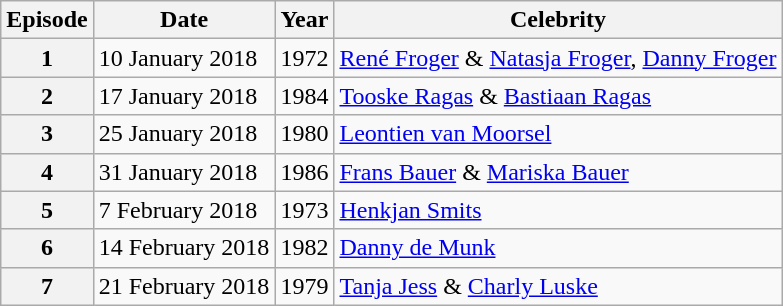<table class="wikitable">
<tr>
<th>Episode</th>
<th>Date</th>
<th>Year</th>
<th>Celebrity</th>
</tr>
<tr>
<th>1</th>
<td>10 January 2018</td>
<td>1972</td>
<td><a href='#'>René Froger</a> & <a href='#'>Natasja Froger</a>, <a href='#'>Danny Froger</a></td>
</tr>
<tr>
<th>2</th>
<td>17 January 2018</td>
<td>1984</td>
<td><a href='#'>Tooske Ragas</a> & <a href='#'>Bastiaan Ragas</a></td>
</tr>
<tr>
<th>3</th>
<td>25 January 2018</td>
<td>1980</td>
<td><a href='#'>Leontien van Moorsel</a></td>
</tr>
<tr>
<th>4</th>
<td>31 January 2018</td>
<td>1986</td>
<td><a href='#'>Frans Bauer</a> & <a href='#'>Mariska Bauer</a></td>
</tr>
<tr>
<th>5</th>
<td>7 February 2018</td>
<td>1973</td>
<td><a href='#'>Henkjan Smits</a></td>
</tr>
<tr>
<th>6</th>
<td>14 February 2018</td>
<td>1982</td>
<td><a href='#'>Danny de Munk</a></td>
</tr>
<tr>
<th>7</th>
<td>21 February 2018</td>
<td>1979</td>
<td><a href='#'>Tanja Jess</a> & <a href='#'>Charly Luske</a></td>
</tr>
</table>
